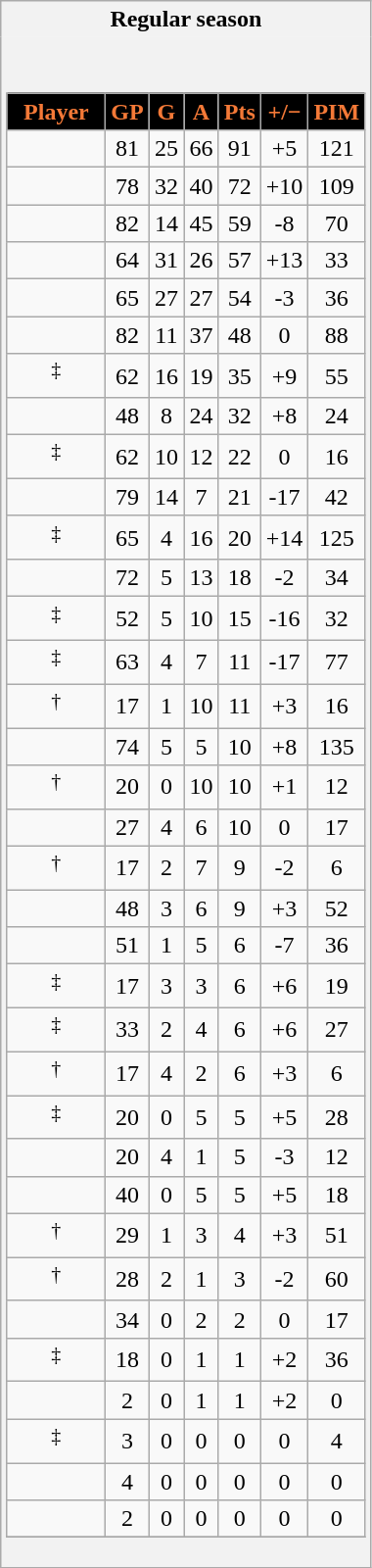<table class="wikitable" style="border: 1px solid #aaa;">
<tr>
<th style="border: 0;">Regular season</th>
</tr>
<tr>
<td style="background: #f2f2f2; border: 0; text-align: center;"><br><table class="wikitable sortable" width="100%">
<tr align=center>
<th style="background:black;color:#F47937;" width="40%">Player</th>
<th style="background:black;color:#F47937;" width="10%">GP</th>
<th style="background:black;color:#F47937;" width="10%">G</th>
<th style="background:black;color:#F47937;" width="10%">A</th>
<th style="background:black;color:#F47937;" width="10%">Pts</th>
<th style="background:black;color:#F47937;" width="10%">+/−</th>
<th style="background:black;color:#F47937;" width="10%">PIM</th>
</tr>
<tr align=center>
<td></td>
<td>81</td>
<td>25</td>
<td>66</td>
<td>91</td>
<td>+5</td>
<td>121</td>
</tr>
<tr align=center>
<td></td>
<td>78</td>
<td>32</td>
<td>40</td>
<td>72</td>
<td>+10</td>
<td>109</td>
</tr>
<tr align=center>
<td></td>
<td>82</td>
<td>14</td>
<td>45</td>
<td>59</td>
<td>-8</td>
<td>70</td>
</tr>
<tr align=center>
<td></td>
<td>64</td>
<td>31</td>
<td>26</td>
<td>57</td>
<td>+13</td>
<td>33</td>
</tr>
<tr align=center>
<td></td>
<td>65</td>
<td>27</td>
<td>27</td>
<td>54</td>
<td>-3</td>
<td>36</td>
</tr>
<tr align=center>
<td></td>
<td>82</td>
<td>11</td>
<td>37</td>
<td>48</td>
<td>0</td>
<td>88</td>
</tr>
<tr align=center>
<td><sup>‡</sup></td>
<td>62</td>
<td>16</td>
<td>19</td>
<td>35</td>
<td>+9</td>
<td>55</td>
</tr>
<tr align=center>
<td></td>
<td>48</td>
<td>8</td>
<td>24</td>
<td>32</td>
<td>+8</td>
<td>24</td>
</tr>
<tr align=center>
<td><sup>‡</sup></td>
<td>62</td>
<td>10</td>
<td>12</td>
<td>22</td>
<td>0</td>
<td>16</td>
</tr>
<tr align=center>
<td></td>
<td>79</td>
<td>14</td>
<td>7</td>
<td>21</td>
<td>-17</td>
<td>42</td>
</tr>
<tr align=center>
<td><sup>‡</sup></td>
<td>65</td>
<td>4</td>
<td>16</td>
<td>20</td>
<td>+14</td>
<td>125</td>
</tr>
<tr align=center>
<td></td>
<td>72</td>
<td>5</td>
<td>13</td>
<td>18</td>
<td>-2</td>
<td>34</td>
</tr>
<tr align=center>
<td><sup>‡</sup></td>
<td>52</td>
<td>5</td>
<td>10</td>
<td>15</td>
<td>-16</td>
<td>32</td>
</tr>
<tr align=center>
<td><sup>‡</sup></td>
<td>63</td>
<td>4</td>
<td>7</td>
<td>11</td>
<td>-17</td>
<td>77</td>
</tr>
<tr align=center>
<td><sup>†</sup></td>
<td>17</td>
<td>1</td>
<td>10</td>
<td>11</td>
<td>+3</td>
<td>16</td>
</tr>
<tr align=center>
<td></td>
<td>74</td>
<td>5</td>
<td>5</td>
<td>10</td>
<td>+8</td>
<td>135</td>
</tr>
<tr align=center>
<td><sup>†</sup></td>
<td>20</td>
<td>0</td>
<td>10</td>
<td>10</td>
<td>+1</td>
<td>12</td>
</tr>
<tr align=center>
<td></td>
<td>27</td>
<td>4</td>
<td>6</td>
<td>10</td>
<td>0</td>
<td>17</td>
</tr>
<tr align=center>
<td><sup>†</sup></td>
<td>17</td>
<td>2</td>
<td>7</td>
<td>9</td>
<td>-2</td>
<td>6</td>
</tr>
<tr align=center>
<td></td>
<td>48</td>
<td>3</td>
<td>6</td>
<td>9</td>
<td>+3</td>
<td>52</td>
</tr>
<tr align=center>
<td></td>
<td>51</td>
<td>1</td>
<td>5</td>
<td>6</td>
<td>-7</td>
<td>36</td>
</tr>
<tr align=center>
<td><sup>‡</sup></td>
<td>17</td>
<td>3</td>
<td>3</td>
<td>6</td>
<td>+6</td>
<td>19</td>
</tr>
<tr align=center>
<td><sup>‡</sup></td>
<td>33</td>
<td>2</td>
<td>4</td>
<td>6</td>
<td>+6</td>
<td>27</td>
</tr>
<tr align=center>
<td><sup>†</sup></td>
<td>17</td>
<td>4</td>
<td>2</td>
<td>6</td>
<td>+3</td>
<td>6</td>
</tr>
<tr align=center>
<td><sup>‡</sup></td>
<td>20</td>
<td>0</td>
<td>5</td>
<td>5</td>
<td>+5</td>
<td>28</td>
</tr>
<tr align=center>
<td></td>
<td>20</td>
<td>4</td>
<td>1</td>
<td>5</td>
<td>-3</td>
<td>12</td>
</tr>
<tr align=center>
<td></td>
<td>40</td>
<td>0</td>
<td>5</td>
<td>5</td>
<td>+5</td>
<td>18</td>
</tr>
<tr align=center>
<td><sup>†</sup></td>
<td>29</td>
<td>1</td>
<td>3</td>
<td>4</td>
<td>+3</td>
<td>51</td>
</tr>
<tr align=center>
<td><sup>†</sup></td>
<td>28</td>
<td>2</td>
<td>1</td>
<td>3</td>
<td>-2</td>
<td>60</td>
</tr>
<tr align=center>
<td></td>
<td>34</td>
<td>0</td>
<td>2</td>
<td>2</td>
<td>0</td>
<td>17</td>
</tr>
<tr align=center>
<td><sup>‡</sup></td>
<td>18</td>
<td>0</td>
<td>1</td>
<td>1</td>
<td>+2</td>
<td>36</td>
</tr>
<tr align=center>
<td></td>
<td>2</td>
<td>0</td>
<td>1</td>
<td>1</td>
<td>+2</td>
<td>0</td>
</tr>
<tr align=center>
<td><sup>‡</sup></td>
<td>3</td>
<td>0</td>
<td>0</td>
<td>0</td>
<td>0</td>
<td>4</td>
</tr>
<tr align=center>
<td></td>
<td>4</td>
<td>0</td>
<td>0</td>
<td>0</td>
<td>0</td>
<td>0</td>
</tr>
<tr align=center>
<td></td>
<td>2</td>
<td>0</td>
<td>0</td>
<td>0</td>
<td>0</td>
<td>0</td>
</tr>
<tr>
</tr>
</table>
</td>
</tr>
</table>
